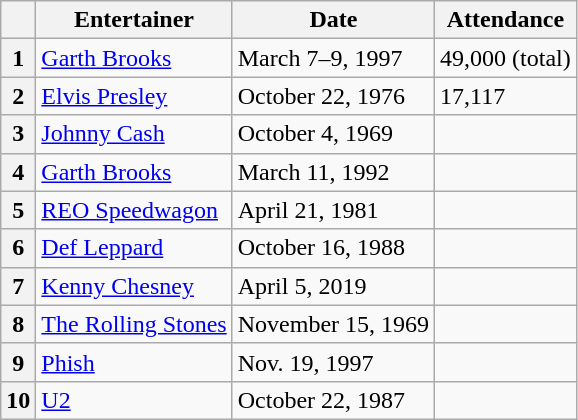<table class="wikitable sortable">
<tr>
<th scope="col"></th>
<th scope="col">Entertainer</th>
<th scope="col" data-sort-type="date">Date</th>
<th scope="col">Attendance</th>
</tr>
<tr>
<th scope="row">1</th>
<td><a href='#'>Garth Brooks</a></td>
<td>March 7–9, 1997</td>
<td>49,000 (total)</td>
</tr>
<tr>
<th scope="row">2</th>
<td><a href='#'>Elvis Presley</a></td>
<td>October 22, 1976</td>
<td>17,117</td>
</tr>
<tr>
<th scope="row">3</th>
<td><a href='#'>Johnny Cash</a></td>
<td>October 4, 1969</td>
<td></td>
</tr>
<tr>
<th scope="row">4</th>
<td><a href='#'>Garth Brooks</a></td>
<td>March 11, 1992</td>
<td></td>
</tr>
<tr>
<th scope="row">5</th>
<td><a href='#'>REO Speedwagon</a></td>
<td>April 21, 1981</td>
<td></td>
</tr>
<tr>
<th scope="row">6</th>
<td><a href='#'>Def Leppard</a></td>
<td>October 16, 1988</td>
<td></td>
</tr>
<tr>
<th scope="row">7</th>
<td><a href='#'>Kenny Chesney</a></td>
<td>April 5, 2019</td>
<td></td>
</tr>
<tr>
<th scope="row">8</th>
<td><a href='#'>The Rolling Stones</a></td>
<td>November 15, 1969</td>
<td></td>
</tr>
<tr>
<th scope="row">9</th>
<td><a href='#'>Phish</a></td>
<td>Nov. 19, 1997</td>
<td></td>
</tr>
<tr>
<th scope="row">10</th>
<td><a href='#'>U2</a></td>
<td>October 22, 1987</td>
<td></td>
</tr>
</table>
